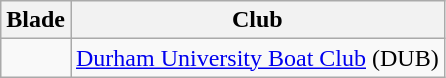<table class="wikitable">
<tr>
<th>Blade</th>
<th>Club</th>
</tr>
<tr>
<td></td>
<td><a href='#'>Durham University Boat Club</a> (DUB)</td>
</tr>
</table>
